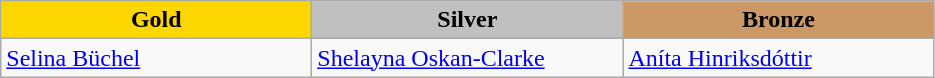<table class="wikitable" style="text-align:left">
<tr align="center">
<td width=200 bgcolor=gold><strong>Gold</strong></td>
<td width=200 bgcolor=silver><strong>Silver</strong></td>
<td width=200 bgcolor=CC9966><strong>Bronze</strong></td>
</tr>
<tr>
<td><a href='#'>Selina Büchel</a><br><em></em></td>
<td><a href='#'>Shelayna Oskan-Clarke</a><br><em></em></td>
<td><a href='#'>Aníta Hinriksdóttir</a><br><em></em></td>
</tr>
</table>
